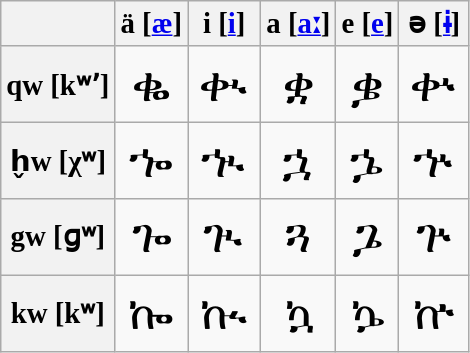<table class="wikitable floatleft" style="text-align:center">
<tr>
<th><big> </big></th>
<th><big>ä [<a href='#'>æ</a>]</big></th>
<th><big>i [<a href='#'>i</a>]</big></th>
<th><big>a [<a href='#'>aː</a>]</big></th>
<th><big>e [<a href='#'>e</a>]</big></th>
<th><big>ə [<a href='#'>ɨ</a>]</big></th>
</tr>
<tr style="font-size:2em">
<th style="font-size:0.5em"><big>qw [kʷʼ]</big></th>
<td>ቈ</td>
<td>ቊ</td>
<td>ቋ</td>
<td>ቌ</td>
<td>ቍ</td>
</tr>
<tr style="font-size:2em">
<th style="font-size:0.5em"><big>h̬w [χʷ]</big></th>
<td>ኈ</td>
<td>ኊ</td>
<td>ኋ</td>
<td>ኌ</td>
<td>ኍ</td>
</tr>
<tr style="font-size:2em">
<th style="font-size:0.5em"><big>gw [ɡʷ]</big></th>
<td>ጐ</td>
<td>ጒ</td>
<td>ጓ</td>
<td>ጔ</td>
<td>ጕ</td>
</tr>
<tr style="font-size:2em">
<th style="font-size:0.5em"><big>kw [kʷ]</big></th>
<td>ኰ</td>
<td>ኲ</td>
<td>ኳ</td>
<td>ኴ</td>
<td>ኵ</td>
</tr>
</table>
